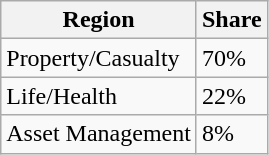<table class="wikitable floatright">
<tr>
<th>Region</th>
<th>Share</th>
</tr>
<tr>
<td>Property/Casualty</td>
<td>70%</td>
</tr>
<tr>
<td>Life/Health</td>
<td>22%</td>
</tr>
<tr>
<td>Asset Management</td>
<td>8%</td>
</tr>
</table>
